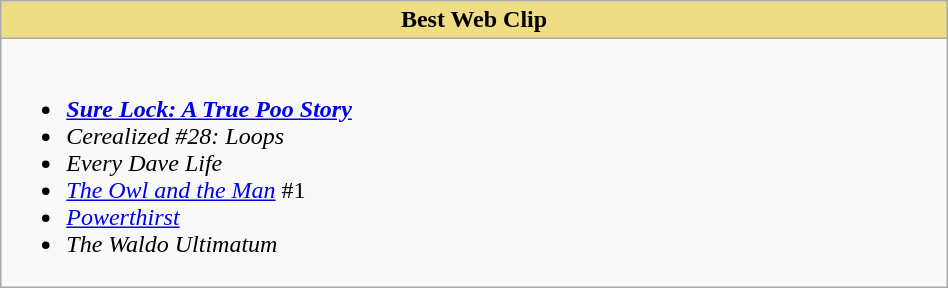<table class="wikitable" style="width:50%">
<tr>
<th style="background:#EEDD82; width:50%">Best Web Clip</th>
</tr>
<tr>
<td valign="top"><br><ul><li> <strong><em><a href='#'>Sure Lock: A True Poo Story</a></em></strong></li><li><em>Cerealized #28: Loops</em></li><li><em>Every Dave Life</em></li><li><em><a href='#'>The Owl and the Man</a></em> #1</li><li><em><a href='#'>Powerthirst</a></em></li><li><em>The Waldo Ultimatum</em></li></ul></td>
</tr>
</table>
